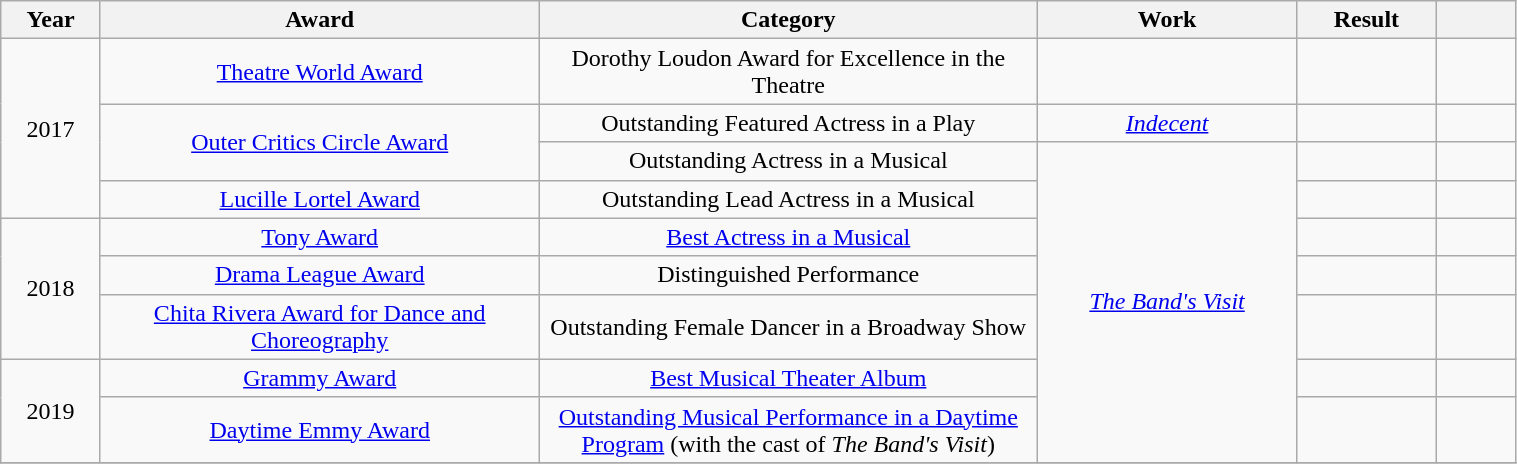<table class="wikitable" style="width:80%; text-align:center">
<tr>
<th style="width:5%;">Year</th>
<th style="width:22%;">Award</th>
<th style="width:25%;">Category</th>
<th style="width:13%;">Work</th>
<th style="width:7%;">Result</th>
<th style="width:4%;"></th>
</tr>
<tr>
<td rowspan="4"; align="center">2017</td>
<td><a href='#'>Theatre World Award</a></td>
<td>Dorothy Loudon Award for Excellence in the Theatre</td>
<td></td>
<td></td>
<td align="center"></td>
</tr>
<tr>
<td rowspan="2"><a href='#'>Outer Critics Circle Award</a></td>
<td>Outstanding Featured Actress in a Play</td>
<td><em><a href='#'>Indecent</a></em></td>
<td></td>
<td align="center"></td>
</tr>
<tr>
<td>Outstanding Actress in a Musical</td>
<td rowspan="7"><em><a href='#'>The Band's Visit</a></em></td>
<td></td>
<td align="center"></td>
</tr>
<tr>
<td><a href='#'>Lucille Lortel Award</a></td>
<td>Outstanding Lead Actress in a Musical</td>
<td></td>
<td align="center"></td>
</tr>
<tr>
<td rowspan="3"; align="center">2018</td>
<td><a href='#'>Tony Award</a></td>
<td><a href='#'>Best Actress in a Musical</a></td>
<td></td>
<td align="center"></td>
</tr>
<tr>
<td><a href='#'>Drama League Award</a></td>
<td>Distinguished Performance</td>
<td></td>
<td align="center"></td>
</tr>
<tr>
<td><a href='#'>Chita Rivera Award for Dance and Choreography</a></td>
<td>Outstanding Female Dancer in a Broadway Show</td>
<td></td>
<td align="center"></td>
</tr>
<tr>
<td rowspan="2"; align="center">2019</td>
<td><a href='#'>Grammy Award</a></td>
<td><a href='#'>Best Musical Theater Album</a></td>
<td></td>
<td align="center"></td>
</tr>
<tr>
<td><a href='#'>Daytime Emmy Award</a></td>
<td><a href='#'>Outstanding Musical Performance in a Daytime Program</a> (with the cast of <em>The Band's Visit</em>)</td>
<td></td>
<td align="center"></td>
</tr>
<tr>
</tr>
</table>
